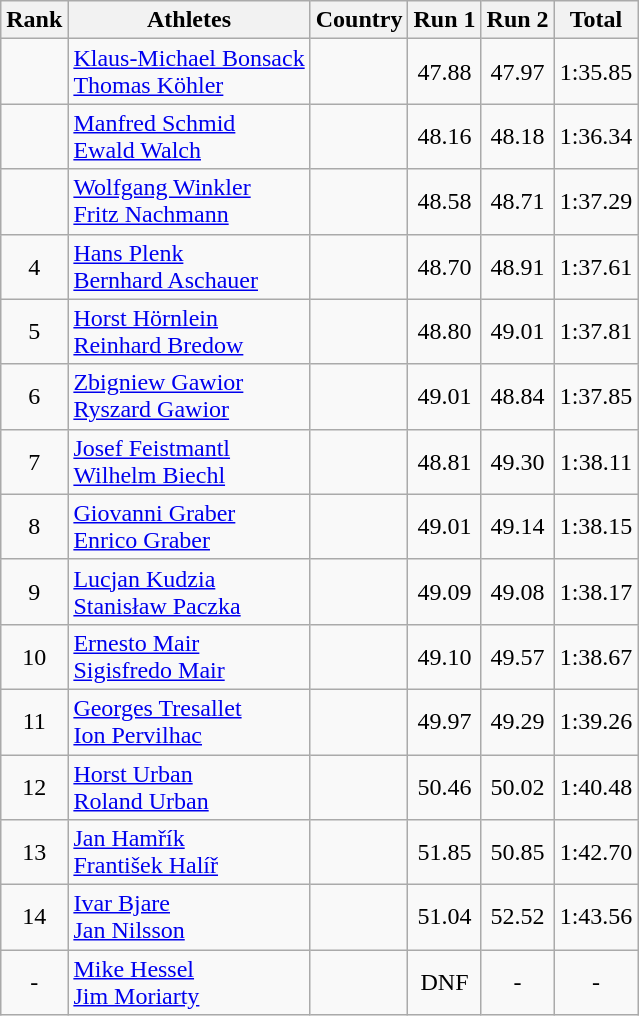<table class="wikitable sortable" style="text-align:center">
<tr>
<th>Rank</th>
<th>Athletes</th>
<th>Country</th>
<th>Run 1</th>
<th>Run 2</th>
<th>Total</th>
</tr>
<tr>
<td></td>
<td align=left><a href='#'>Klaus-Michael Bonsack</a> <br> <a href='#'>Thomas Köhler</a></td>
<td align=left></td>
<td>47.88</td>
<td>47.97</td>
<td>1:35.85</td>
</tr>
<tr>
<td></td>
<td align=left><a href='#'>Manfred Schmid</a> <br> <a href='#'>Ewald Walch</a></td>
<td align=left></td>
<td>48.16</td>
<td>48.18</td>
<td>1:36.34</td>
</tr>
<tr>
<td></td>
<td align=left><a href='#'>Wolfgang Winkler</a> <br> <a href='#'>Fritz Nachmann</a></td>
<td align=left></td>
<td>48.58</td>
<td>48.71</td>
<td>1:37.29</td>
</tr>
<tr>
<td>4</td>
<td align=left><a href='#'>Hans Plenk</a> <br> <a href='#'>Bernhard Aschauer</a></td>
<td align=left></td>
<td>48.70</td>
<td>48.91</td>
<td>1:37.61</td>
</tr>
<tr>
<td>5</td>
<td align=left><a href='#'>Horst Hörnlein</a> <br> <a href='#'>Reinhard Bredow</a></td>
<td align=left></td>
<td>48.80</td>
<td>49.01</td>
<td>1:37.81</td>
</tr>
<tr>
<td>6</td>
<td align=left><a href='#'>Zbigniew Gawior</a> <br> <a href='#'>Ryszard Gawior</a></td>
<td align=left></td>
<td>49.01</td>
<td>48.84</td>
<td>1:37.85</td>
</tr>
<tr>
<td>7</td>
<td align=left><a href='#'>Josef Feistmantl</a> <br> <a href='#'>Wilhelm Biechl</a></td>
<td align=left></td>
<td>48.81</td>
<td>49.30</td>
<td>1:38.11</td>
</tr>
<tr>
<td>8</td>
<td align=left><a href='#'>Giovanni Graber</a> <br> <a href='#'>Enrico Graber</a></td>
<td align=left></td>
<td>49.01</td>
<td>49.14</td>
<td>1:38.15</td>
</tr>
<tr>
<td>9</td>
<td align=left><a href='#'>Lucjan Kudzia</a> <br> <a href='#'>Stanisław Paczka</a></td>
<td align=left></td>
<td>49.09</td>
<td>49.08</td>
<td>1:38.17</td>
</tr>
<tr>
<td>10</td>
<td align=left><a href='#'>Ernesto Mair</a> <br> <a href='#'>Sigisfredo Mair</a></td>
<td align=left></td>
<td>49.10</td>
<td>49.57</td>
<td>1:38.67</td>
</tr>
<tr>
<td>11</td>
<td align=left><a href='#'>Georges Tresallet</a> <br> <a href='#'>Ion Pervilhac</a></td>
<td align=left></td>
<td>49.97</td>
<td>49.29</td>
<td>1:39.26</td>
</tr>
<tr>
<td>12</td>
<td align=left><a href='#'>Horst Urban</a> <br> <a href='#'>Roland Urban</a></td>
<td align=left></td>
<td>50.46</td>
<td>50.02</td>
<td>1:40.48</td>
</tr>
<tr>
<td>13</td>
<td align=left><a href='#'>Jan Hamřík</a> <br> <a href='#'>František Halíř</a></td>
<td align=left></td>
<td>51.85</td>
<td>50.85</td>
<td>1:42.70</td>
</tr>
<tr>
<td>14</td>
<td align=left><a href='#'>Ivar Bjare</a> <br> <a href='#'>Jan Nilsson</a></td>
<td align=left></td>
<td>51.04</td>
<td>52.52</td>
<td>1:43.56</td>
</tr>
<tr>
<td>-</td>
<td align=left><a href='#'>Mike Hessel</a> <br> <a href='#'>Jim Moriarty</a></td>
<td align=left></td>
<td>DNF</td>
<td>-</td>
<td>-</td>
</tr>
</table>
